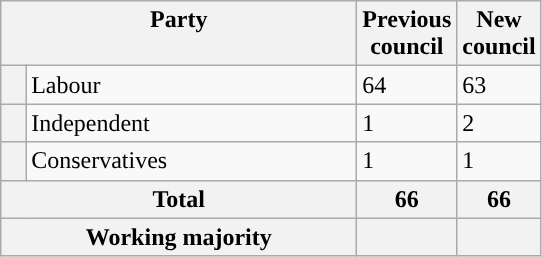<table class="wikitable">
<tr>
<th valign=top colspan="2" style="width: 230px">Party</th>
<th valign=top style="width: 30px">Previous council</th>
<th valign=top style="width: 30px">New council</th>
</tr>
<tr>
<th style="background-color: "></th>
<td>Labour</td>
<td>64</td>
<td>63</td>
</tr>
<tr>
<th style="background-color: "></th>
<td>Independent</td>
<td>1</td>
<td>2</td>
</tr>
<tr>
<th style="background-color: "></th>
<td>Conservatives</td>
<td>1</td>
<td>1</td>
</tr>
<tr>
<th colspan=2>Total</th>
<th style="text-align: center">66</th>
<th colspan=3>66</th>
</tr>
<tr>
<th colspan=2>Working majority</th>
<th></th>
<th></th>
</tr>
</table>
